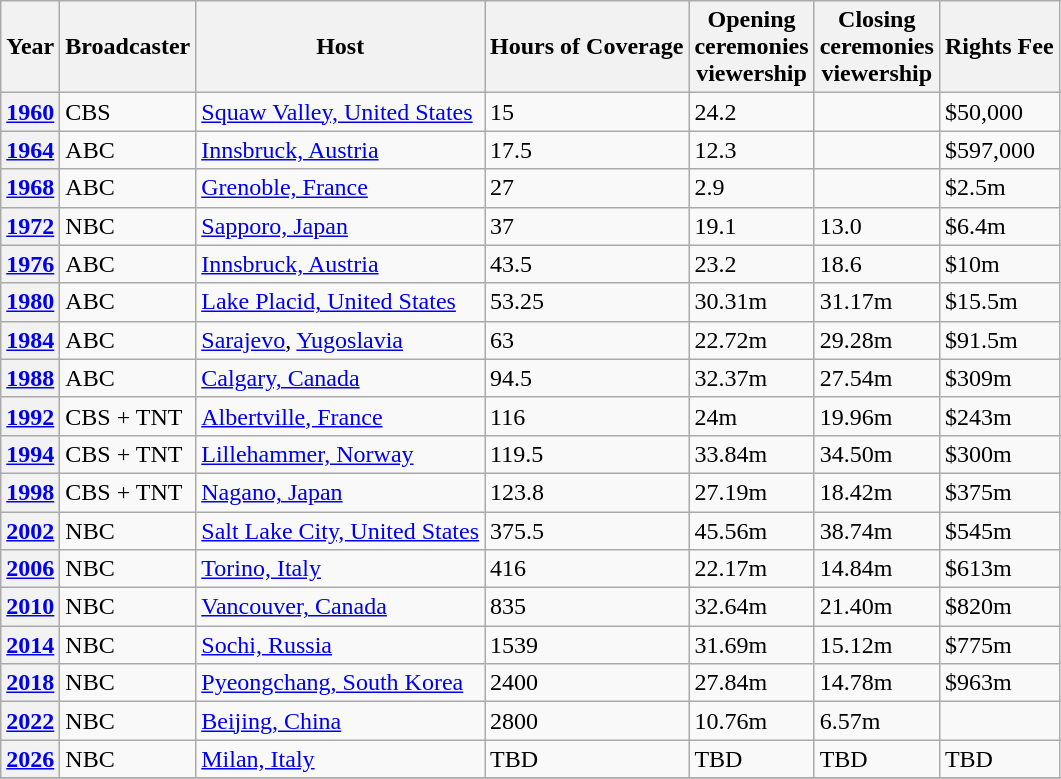<table class="wikitable sortable defaultcenter sticky-header col3left">
<tr>
<th scope="col">Year</th>
<th scope="col">Broadcaster</th>
<th scope="col">Host</th>
<th scope="col">Hours of Coverage</th>
<th scope="col">Opening <br> ceremonies <br> viewership</th>
<th scope="col">Closing <br> ceremonies <br> viewership</th>
<th scope="col">Rights Fee</th>
</tr>
<tr>
<th scope="row"><a href='#'>1960</a> </th>
<td>CBS</td>
<td><a href='#'>Squaw Valley, United States</a></td>
<td>15</td>
<td>24.2</td>
<td></td>
<td>$50,000</td>
</tr>
<tr>
<th scope="row"><a href='#'>1964</a> </th>
<td>ABC</td>
<td><a href='#'>Innsbruck, Austria</a></td>
<td>17.5</td>
<td>12.3</td>
<td></td>
<td>$597,000</td>
</tr>
<tr>
<th scope="row"><a href='#'>1968</a> </th>
<td>ABC</td>
<td><a href='#'>Grenoble, France</a></td>
<td>27</td>
<td>2.9</td>
<td></td>
<td>$2.5m</td>
</tr>
<tr>
<th scope="row"><a href='#'>1972</a></th>
<td>NBC</td>
<td><a href='#'>Sapporo, Japan</a></td>
<td>37</td>
<td>19.1</td>
<td>13.0</td>
<td>$6.4m</td>
</tr>
<tr>
<th scope="row"><a href='#'>1976</a> </th>
<td>ABC</td>
<td><a href='#'>Innsbruck, Austria</a></td>
<td>43.5</td>
<td>23.2</td>
<td>18.6</td>
<td>$10m</td>
</tr>
<tr>
<th scope="row"><a href='#'>1980</a> </th>
<td>ABC</td>
<td><a href='#'>Lake Placid, United States</a></td>
<td>53.25</td>
<td>30.31m</td>
<td>31.17m</td>
<td>$15.5m</td>
</tr>
<tr>
<th scope="row"><a href='#'>1984</a> </th>
<td>ABC</td>
<td><a href='#'>Sarajevo</a>, <a href='#'>Yugoslavia</a></td>
<td>63</td>
<td>22.72m</td>
<td>29.28m</td>
<td>$91.5m</td>
</tr>
<tr>
<th scope="row"><a href='#'>1988</a> </th>
<td>ABC</td>
<td><a href='#'>Calgary, Canada</a></td>
<td>94.5</td>
<td>32.37m</td>
<td>27.54m</td>
<td>$309m</td>
</tr>
<tr>
<th scope="row"><a href='#'>1992</a> </th>
<td>CBS + TNT</td>
<td><a href='#'>Albertville, France</a></td>
<td>116</td>
<td>24m</td>
<td>19.96m</td>
<td>$243m</td>
</tr>
<tr>
<th scope="row"><a href='#'>1994</a> </th>
<td>CBS + TNT</td>
<td><a href='#'>Lillehammer, Norway</a></td>
<td>119.5</td>
<td>33.84m</td>
<td>34.50m</td>
<td>$300m</td>
</tr>
<tr>
<th scope="row"><a href='#'>1998</a> </th>
<td>CBS + TNT</td>
<td><a href='#'>Nagano, Japan</a></td>
<td>123.8</td>
<td>27.19m</td>
<td>18.42m</td>
<td>$375m</td>
</tr>
<tr>
<th scope="row"><a href='#'>2002</a> </th>
<td>NBC</td>
<td><a href='#'>Salt Lake City, United States</a></td>
<td>375.5</td>
<td>45.56m</td>
<td>38.74m</td>
<td>$545m</td>
</tr>
<tr>
<th scope="row"><a href='#'>2006</a> </th>
<td>NBC</td>
<td><a href='#'>Torino, Italy</a></td>
<td>416</td>
<td>22.17m</td>
<td>14.84m</td>
<td>$613m</td>
</tr>
<tr>
<th scope="row"><a href='#'>2010</a> </th>
<td>NBC</td>
<td><a href='#'>Vancouver, Canada</a></td>
<td>835</td>
<td>32.64m</td>
<td>21.40m</td>
<td>$820m</td>
</tr>
<tr>
<th scope="row"><a href='#'>2014</a> </th>
<td>NBC</td>
<td><a href='#'>Sochi, Russia</a></td>
<td>1539</td>
<td>31.69m</td>
<td>15.12m</td>
<td>$775m</td>
</tr>
<tr>
<th scope="row"><a href='#'>2018</a> </th>
<td>NBC</td>
<td><a href='#'>Pyeongchang, South Korea</a></td>
<td>2400</td>
<td>27.84m</td>
<td>14.78m</td>
<td>$963m</td>
</tr>
<tr>
<th scope="row"><a href='#'>2022</a> </th>
<td>NBC</td>
<td><a href='#'>Beijing, China</a></td>
<td>2800</td>
<td>10.76m</td>
<td>6.57m</td>
<td></td>
</tr>
<tr>
<th scope="row"><a href='#'>2026</a> </th>
<td>NBC</td>
<td><a href='#'>Milan, Italy</a></td>
<td>TBD</td>
<td>TBD</td>
<td>TBD</td>
<td>TBD</td>
</tr>
<tr>
</tr>
</table>
